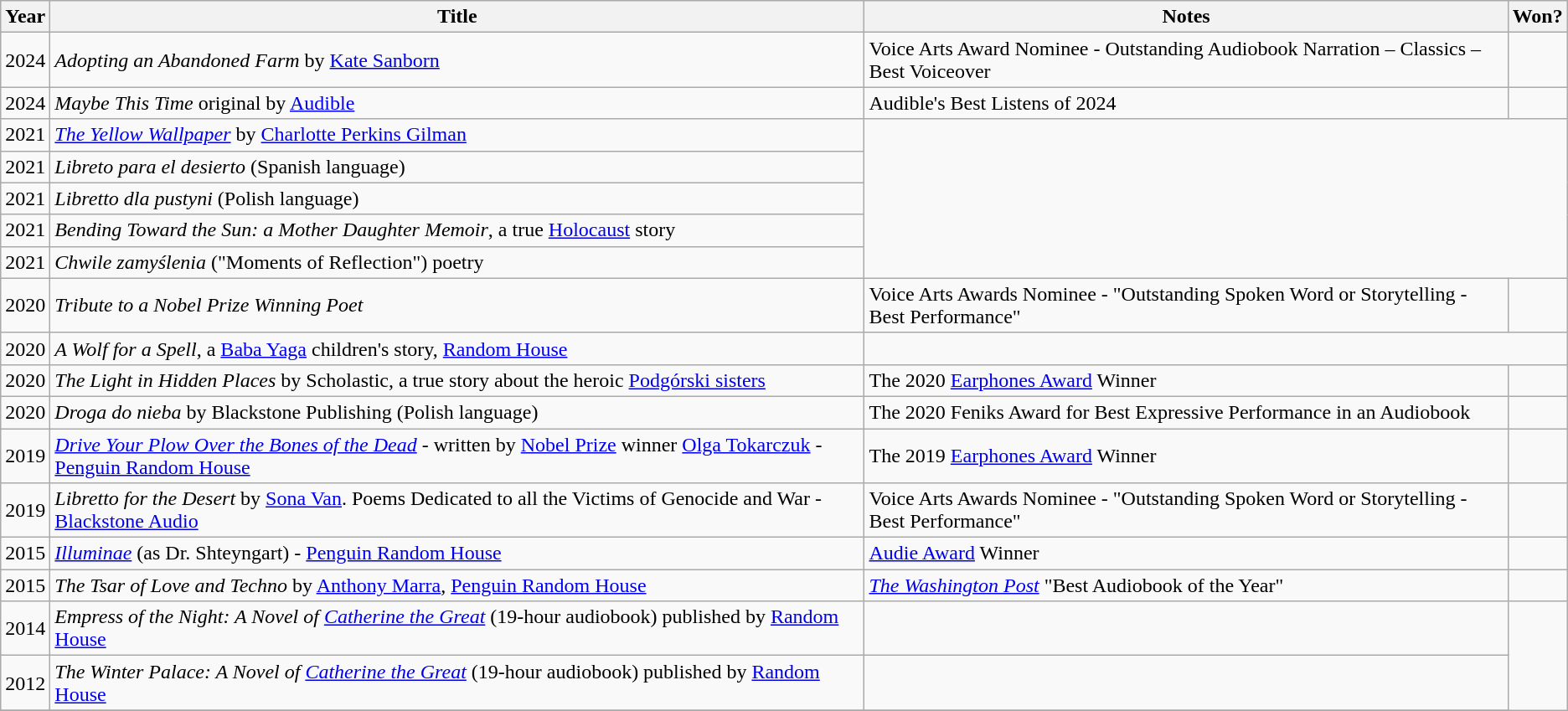<table class="wikitable sortable">
<tr>
<th>Year</th>
<th>Title</th>
<th class="unsortable">Notes</th>
<th>Won?</th>
</tr>
<tr>
<td>2024</td>
<td><em>Adopting an Abandoned Farm </em> by <a href='#'>Kate Sanborn </a></td>
<td>Voice Arts Award Nominee - Outstanding Audiobook Narration – Classics – Best Voiceover</td>
<td></td>
</tr>
<tr>
<td>2024</td>
<td><em>Maybe This Time</em> original by <a href='#'>Audible</a></td>
<td>Audible's Best Listens of 2024</td>
<td></td>
</tr>
<tr>
<td>2021</td>
<td><em><a href='#'>The Yellow Wallpaper</a></em> by <a href='#'>Charlotte Perkins Gilman</a></td>
</tr>
<tr>
<td>2021</td>
<td><em>Libreto para el desierto</em> (Spanish language)</td>
</tr>
<tr>
<td>2021</td>
<td><em>Libretto dla pustyni</em> (Polish language)</td>
</tr>
<tr>
<td>2021</td>
<td><em>Bending Toward the Sun: a Mother Daughter Memoir</em>, a true <a href='#'>Holocaust</a> story</td>
</tr>
<tr>
<td>2021</td>
<td><em>Chwile zamyślenia</em> ("Moments of Reflection") poetry</td>
</tr>
<tr>
<td>2020</td>
<td><em>Tribute to a Nobel Prize Winning Poet</em></td>
<td>Voice Arts Awards Nominee - "Outstanding Spoken Word or Storytelling - Best Performance"</td>
<td></td>
</tr>
<tr>
<td>2020</td>
<td><em>A Wolf for a Spell</em>, a <a href='#'>Baba Yaga</a> children's story, <a href='#'>Random House</a></td>
</tr>
<tr>
<td>2020</td>
<td><em>The Light in Hidden Places</em> by Scholastic, a true story about the heroic <a href='#'>Podgórski sisters</a></td>
<td>The 2020 <a href='#'>Earphones Award</a> Winner</td>
<td></td>
</tr>
<tr>
<td>2020</td>
<td><em>Droga do nieba</em> by Blackstone Publishing (Polish language)</td>
<td>The 2020 Feniks Award for Best Expressive Performance in an Audiobook</td>
<td></td>
</tr>
<tr>
<td>2019</td>
<td><em><a href='#'>Drive Your Plow Over the Bones of the Dead</a></em> - written by <a href='#'>Nobel Prize</a> winner <a href='#'>Olga Tokarczuk</a> - <a href='#'>Penguin Random House</a></td>
<td>The 2019 <a href='#'>Earphones Award</a> Winner</td>
<td></td>
</tr>
<tr>
<td>2019</td>
<td><em>Libretto for the Desert</em> by <a href='#'>Sona Van</a>. Poems Dedicated to all the Victims of Genocide and War - <a href='#'>Blackstone Audio</a></td>
<td>Voice Arts Awards Nominee - "Outstanding Spoken Word or Storytelling - Best Performance"</td>
<td></td>
</tr>
<tr>
<td>2015</td>
<td><em><a href='#'>Illuminae</a></em> (as Dr. Shteyngart) - <a href='#'>Penguin Random House</a></td>
<td><a href='#'>Audie Award</a> Winner</td>
<td></td>
</tr>
<tr>
<td>2015</td>
<td><em>The Tsar of Love and Techno</em> by <a href='#'>Anthony Marra</a>, <a href='#'>Penguin Random House</a></td>
<td><em><a href='#'>The Washington Post</a></em> "Best Audiobook of the Year"</td>
<td></td>
</tr>
<tr>
<td>2014</td>
<td><em>Empress of the Night: A Novel of <a href='#'>Catherine the Great</a></em> (19-hour audiobook) published by <a href='#'>Random House</a></td>
<td></td>
</tr>
<tr>
<td>2012</td>
<td><em>The Winter Palace: A Novel of <a href='#'>Catherine the Great</a></em> (19-hour audiobook) published by <a href='#'>Random House</a></td>
<td></td>
</tr>
<tr>
</tr>
</table>
